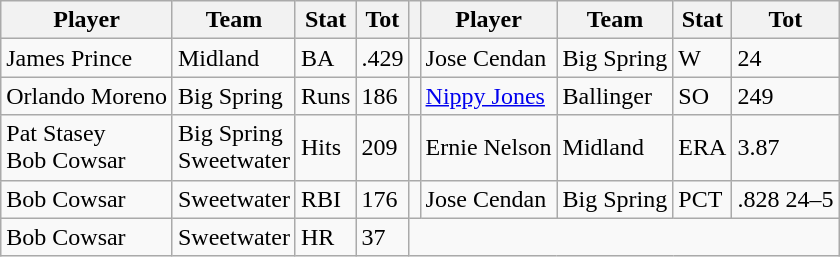<table class="wikitable">
<tr>
<th>Player</th>
<th>Team</th>
<th>Stat</th>
<th>Tot</th>
<th></th>
<th>Player</th>
<th>Team</th>
<th>Stat</th>
<th>Tot</th>
</tr>
<tr>
<td>James Prince</td>
<td>Midland</td>
<td>BA</td>
<td>.429</td>
<td></td>
<td>Jose Cendan</td>
<td>Big Spring</td>
<td>W</td>
<td>24</td>
</tr>
<tr>
<td>Orlando Moreno</td>
<td>Big Spring</td>
<td>Runs</td>
<td>186</td>
<td></td>
<td><a href='#'>Nippy Jones</a></td>
<td>Ballinger</td>
<td>SO</td>
<td>249</td>
</tr>
<tr>
<td>Pat Stasey <br>Bob Cowsar</td>
<td>Big Spring<br>Sweetwater</td>
<td>Hits</td>
<td>209</td>
<td></td>
<td>Ernie Nelson</td>
<td>Midland</td>
<td>ERA</td>
<td>3.87</td>
</tr>
<tr>
<td>Bob Cowsar</td>
<td>Sweetwater</td>
<td>RBI</td>
<td>176</td>
<td></td>
<td>Jose Cendan</td>
<td>Big Spring</td>
<td>PCT</td>
<td>.828 24–5</td>
</tr>
<tr>
<td>Bob Cowsar</td>
<td>Sweetwater</td>
<td>HR</td>
<td>37</td>
</tr>
</table>
